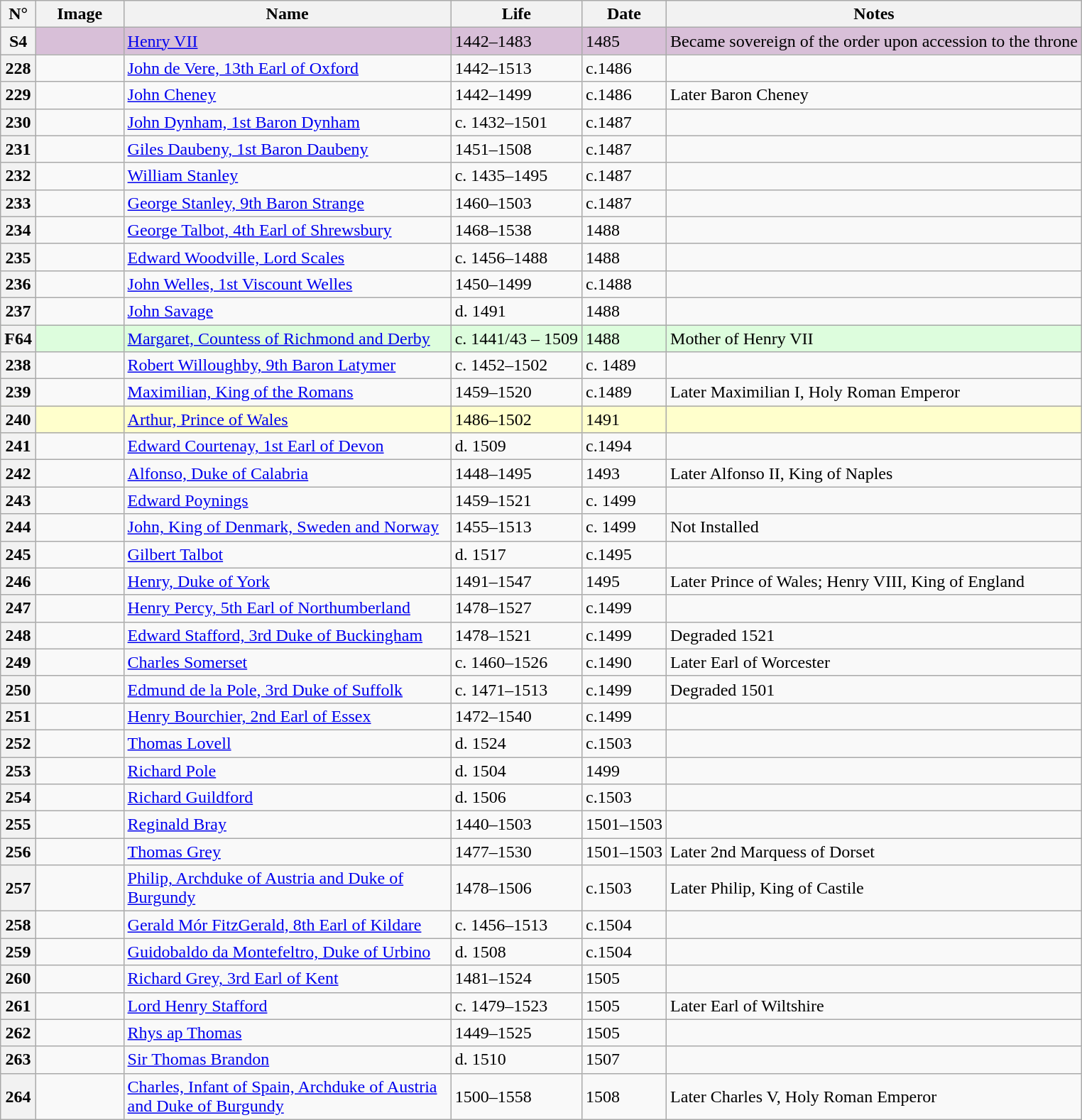<table class="wikitable">
<tr>
<th>N°</th>
<th style="width: 75px;">Image</th>
<th style="width: 300px;">Name</th>
<th>Life</th>
<th>Date</th>
<th>Notes</th>
</tr>
<tr bgcolor="#D8BFD8">
<th>S4</th>
<td></td>
<td><a href='#'>Henry VII</a></td>
<td>1442–1483</td>
<td>1485</td>
<td>Became sovereign of the order upon accession to the throne</td>
</tr>
<tr>
<th>228</th>
<td></td>
<td><a href='#'>John de Vere, 13th Earl of Oxford</a></td>
<td>1442–1513</td>
<td>c.1486</td>
<td></td>
</tr>
<tr>
<th>229</th>
<td></td>
<td><a href='#'>John Cheney</a></td>
<td>1442–1499</td>
<td>c.1486</td>
<td>Later Baron Cheney</td>
</tr>
<tr>
<th>230</th>
<td></td>
<td><a href='#'>John Dynham, 1st Baron Dynham</a></td>
<td>c. 1432–1501</td>
<td>c.1487</td>
<td></td>
</tr>
<tr>
<th>231</th>
<td></td>
<td><a href='#'>Giles Daubeny, 1st Baron Daubeny</a></td>
<td>1451–1508</td>
<td>c.1487</td>
<td></td>
</tr>
<tr>
<th>232</th>
<td></td>
<td><a href='#'>William Stanley</a></td>
<td>c. 1435–1495</td>
<td>c.1487</td>
<td></td>
</tr>
<tr>
<th>233</th>
<td></td>
<td><a href='#'>George Stanley, 9th Baron Strange</a></td>
<td>1460–1503</td>
<td>c.1487</td>
<td></td>
</tr>
<tr>
<th>234</th>
<td></td>
<td><a href='#'>George Talbot, 4th Earl of Shrewsbury</a></td>
<td>1468–1538</td>
<td>1488</td>
<td></td>
</tr>
<tr>
<th>235</th>
<td></td>
<td><a href='#'>Edward Woodville, Lord Scales</a></td>
<td>c. 1456–1488</td>
<td>1488</td>
<td></td>
</tr>
<tr>
<th>236</th>
<td></td>
<td><a href='#'>John Welles, 1st Viscount Welles</a></td>
<td>1450–1499</td>
<td>c.1488</td>
<td></td>
</tr>
<tr>
<th>237</th>
<td></td>
<td><a href='#'>John Savage</a></td>
<td>d. 1491</td>
<td>1488</td>
<td></td>
</tr>
<tr bgcolor="#DDFDDD">
<th>F64</th>
<td></td>
<td><a href='#'>Margaret, Countess of Richmond and Derby</a></td>
<td>c. 1441/43 – 1509</td>
<td>1488</td>
<td>Mother of Henry VII</td>
</tr>
<tr>
<th>238</th>
<td></td>
<td><a href='#'>Robert Willoughby, 9th Baron Latymer</a></td>
<td>c. 1452–1502</td>
<td>c. 1489</td>
<td></td>
</tr>
<tr>
<th>239</th>
<td></td>
<td><a href='#'>Maximilian, King of the Romans</a></td>
<td>1459–1520</td>
<td>c.1489</td>
<td>Later Maximilian I, Holy Roman Emperor</td>
</tr>
<tr bgcolor="#FFFFCC">
<th>240</th>
<td></td>
<td><a href='#'>Arthur, Prince of Wales</a></td>
<td>1486–1502</td>
<td>1491</td>
<td></td>
</tr>
<tr>
<th>241</th>
<td></td>
<td><a href='#'>Edward Courtenay, 1st Earl of Devon</a></td>
<td>d. 1509</td>
<td>c.1494</td>
<td></td>
</tr>
<tr>
<th>242</th>
<td></td>
<td><a href='#'>Alfonso, Duke of Calabria</a></td>
<td>1448–1495</td>
<td>1493</td>
<td>Later Alfonso II, King of Naples</td>
</tr>
<tr>
<th>243</th>
<td></td>
<td><a href='#'>Edward Poynings</a></td>
<td>1459–1521</td>
<td>c. 1499</td>
<td></td>
</tr>
<tr>
<th>244</th>
<td></td>
<td><a href='#'>John, King of Denmark, Sweden and Norway</a></td>
<td>1455–1513</td>
<td>c. 1499</td>
<td>Not Installed</td>
</tr>
<tr>
<th>245</th>
<td></td>
<td><a href='#'>Gilbert Talbot</a></td>
<td>d. 1517</td>
<td>c.1495</td>
<td></td>
</tr>
<tr>
<th>246</th>
<td></td>
<td><a href='#'>Henry, Duke of York</a></td>
<td>1491–1547</td>
<td>1495</td>
<td>Later Prince of Wales; Henry VIII, King of England</td>
</tr>
<tr>
<th>247</th>
<td></td>
<td><a href='#'>Henry Percy, 5th Earl of Northumberland</a></td>
<td>1478–1527</td>
<td>c.1499</td>
<td></td>
</tr>
<tr>
<th>248</th>
<td></td>
<td><a href='#'>Edward Stafford, 3rd Duke of Buckingham</a></td>
<td>1478–1521</td>
<td>c.1499</td>
<td>Degraded 1521</td>
</tr>
<tr>
<th>249</th>
<td></td>
<td><a href='#'>Charles Somerset</a></td>
<td>c. 1460–1526</td>
<td>c.1490</td>
<td>Later Earl of Worcester</td>
</tr>
<tr>
<th>250</th>
<td></td>
<td><a href='#'>Edmund de la Pole, 3rd Duke of Suffolk</a></td>
<td>c. 1471–1513</td>
<td>c.1499</td>
<td>Degraded 1501</td>
</tr>
<tr>
<th>251</th>
<td></td>
<td><a href='#'>Henry Bourchier, 2nd Earl of Essex</a></td>
<td>1472–1540</td>
<td>c.1499</td>
<td></td>
</tr>
<tr>
<th>252</th>
<td></td>
<td><a href='#'>Thomas Lovell</a></td>
<td>d. 1524</td>
<td>c.1503</td>
<td></td>
</tr>
<tr>
<th>253</th>
<td></td>
<td><a href='#'>Richard Pole</a></td>
<td>d. 1504</td>
<td>1499</td>
<td></td>
</tr>
<tr>
<th>254</th>
<td></td>
<td><a href='#'>Richard Guildford</a></td>
<td>d. 1506</td>
<td>c.1503</td>
<td></td>
</tr>
<tr>
<th>255</th>
<td></td>
<td><a href='#'>Reginald Bray</a></td>
<td>1440–1503</td>
<td>1501–1503</td>
<td></td>
</tr>
<tr>
<th>256</th>
<td></td>
<td><a href='#'>Thomas Grey</a></td>
<td>1477–1530</td>
<td>1501–1503</td>
<td>Later 2nd Marquess of Dorset</td>
</tr>
<tr>
<th>257</th>
<td></td>
<td><a href='#'>Philip, Archduke of Austria and Duke of Burgundy</a></td>
<td>1478–1506</td>
<td>c.1503</td>
<td>Later Philip, King of Castile</td>
</tr>
<tr>
<th>258</th>
<td></td>
<td><a href='#'>Gerald Mór FitzGerald, 8th Earl of Kildare</a></td>
<td>c. 1456–1513</td>
<td>c.1504</td>
<td></td>
</tr>
<tr>
<th>259</th>
<td></td>
<td><a href='#'>Guidobaldo da Montefeltro, Duke of Urbino</a></td>
<td>d. 1508</td>
<td>c.1504</td>
<td></td>
</tr>
<tr>
<th>260</th>
<td></td>
<td><a href='#'>Richard Grey, 3rd Earl of Kent</a></td>
<td>1481–1524</td>
<td>1505</td>
<td></td>
</tr>
<tr>
<th>261</th>
<td></td>
<td><a href='#'>Lord Henry Stafford</a></td>
<td>c. 1479–1523</td>
<td>1505</td>
<td>Later Earl of Wiltshire</td>
</tr>
<tr>
<th>262</th>
<td></td>
<td><a href='#'>Rhys ap Thomas</a></td>
<td>1449–1525</td>
<td>1505</td>
<td></td>
</tr>
<tr>
<th>263</th>
<td></td>
<td><a href='#'>Sir Thomas Brandon</a></td>
<td>d. 1510</td>
<td>1507</td>
<td></td>
</tr>
<tr>
<th>264</th>
<td></td>
<td><a href='#'>Charles, Infant of Spain, Archduke of Austria and Duke of Burgundy</a></td>
<td>1500–1558</td>
<td>1508</td>
<td>Later Charles V, Holy Roman Emperor</td>
</tr>
</table>
